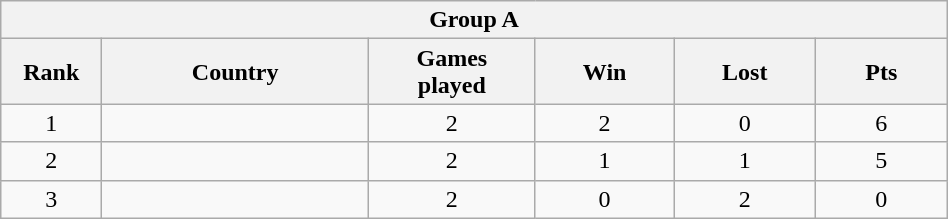<table class="wikitable" style= "text-align: center; Width:50%">
<tr>
<th colspan= 6>Group A</th>
</tr>
<tr>
<th width=2%>Rank</th>
<th width=10%>Country</th>
<th width=5%>Games <br> played</th>
<th width=5%>Win</th>
<th width=5%>Lost</th>
<th width=5%>Pts</th>
</tr>
<tr>
<td>1</td>
<td style= "text-align: left"></td>
<td>2</td>
<td>2</td>
<td>0</td>
<td>6</td>
</tr>
<tr>
<td>2</td>
<td style= "text-align: left"></td>
<td>2</td>
<td>1</td>
<td>1</td>
<td>5</td>
</tr>
<tr>
<td>3</td>
<td style= "text-align: left"></td>
<td>2</td>
<td>0</td>
<td>2</td>
<td>0</td>
</tr>
</table>
